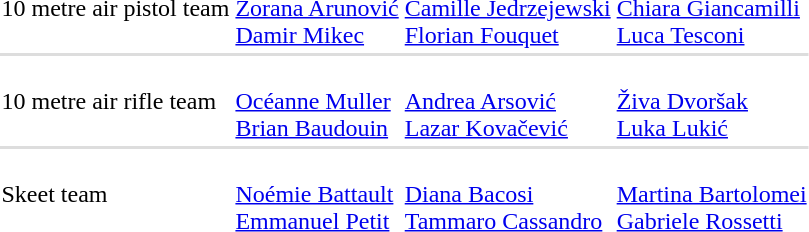<table>
<tr>
<td>10 metre air pistol team<br></td>
<td><br><a href='#'>Zorana Arunović</a><br><a href='#'>Damir Mikec</a></td>
<td><br><a href='#'>Camille Jedrzejewski</a><br><a href='#'>Florian Fouquet</a></td>
<td><br><a href='#'>Chiara Giancamilli</a><br><a href='#'>Luca Tesconi</a></td>
</tr>
<tr bgcolor=#DDDDDD>
<td colspan=7></td>
</tr>
<tr>
<td>10 metre air rifle team<br></td>
<td><br><a href='#'>Océanne Muller</a><br><a href='#'>Brian Baudouin</a></td>
<td><br><a href='#'>Andrea Arsović</a><br><a href='#'>Lazar Kovačević</a></td>
<td><br><a href='#'>Živa Dvoršak</a><br><a href='#'>Luka Lukić</a></td>
</tr>
<tr bgcolor=#DDDDDD>
<td colspan=7></td>
</tr>
<tr>
<td>Skeet team<br></td>
<td><br><a href='#'>Noémie Battault</a><br><a href='#'>Emmanuel Petit</a></td>
<td><br><a href='#'>Diana Bacosi</a><br><a href='#'>Tammaro Cassandro</a></td>
<td><br><a href='#'>Martina Bartolomei</a><br><a href='#'>Gabriele Rossetti</a></td>
</tr>
</table>
